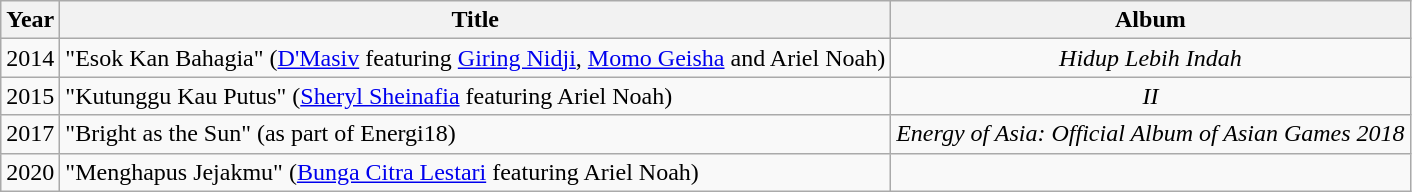<table class="wikitable">
<tr>
<th>Year</th>
<th>Title</th>
<th>Album</th>
</tr>
<tr>
<td>2014</td>
<td>"Esok Kan Bahagia" (<a href='#'>D'Masiv</a> featuring <a href='#'>Giring Nidji</a>, <a href='#'>Momo Geisha</a> and Ariel Noah)</td>
<td align="center"><em>Hidup Lebih Indah</em></td>
</tr>
<tr>
<td>2015</td>
<td>"Kutunggu Kau Putus" (<a href='#'>Sheryl Sheinafia</a> featuring Ariel Noah)</td>
<td align="center"><em>II</em></td>
</tr>
<tr>
<td>2017</td>
<td>"Bright as the Sun" (as part of Energi18)</td>
<td align="center"><em>Energy of Asia: Official Album of Asian Games 2018</em></td>
</tr>
<tr>
<td>2020</td>
<td>"Menghapus Jejakmu" (<a href='#'>Bunga Citra Lestari</a> featuring Ariel Noah)</td>
<td></td>
</tr>
</table>
